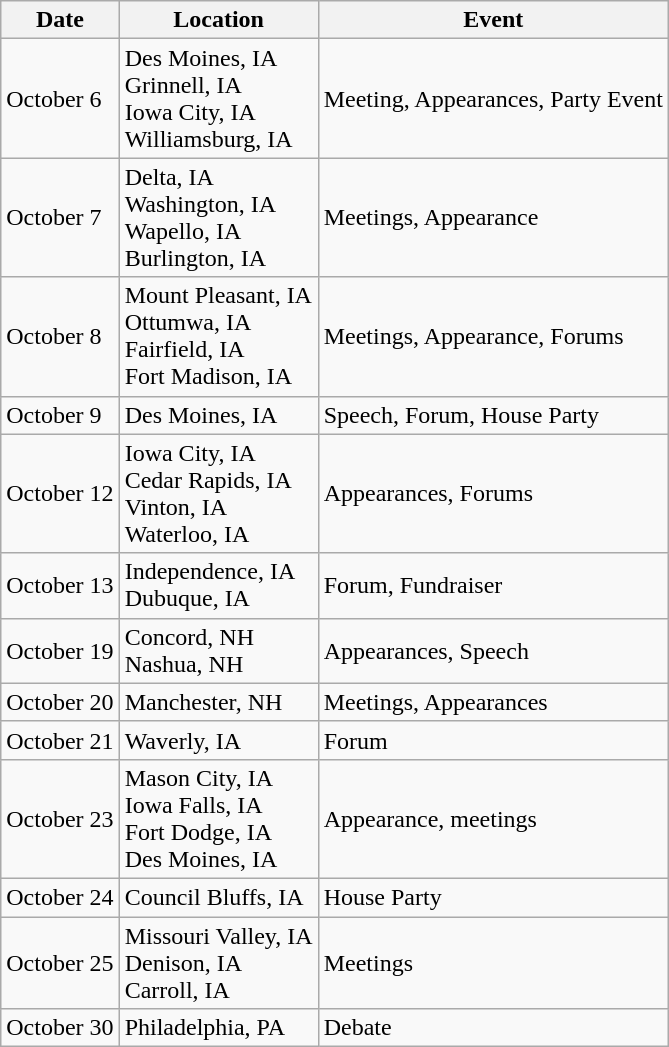<table class="wikitable">
<tr>
<th>Date</th>
<th>Location</th>
<th>Event</th>
</tr>
<tr>
<td>October 6</td>
<td>Des Moines, IA <br> Grinnell, IA <br> Iowa City, IA <br> Williamsburg, IA</td>
<td>Meeting, Appearances, Party Event</td>
</tr>
<tr>
<td>October 7</td>
<td>Delta, IA <br> Washington, IA <br> Wapello, IA <br> Burlington, IA</td>
<td>Meetings, Appearance</td>
</tr>
<tr>
<td>October 8</td>
<td>Mount Pleasant, IA <br> Ottumwa, IA <br> Fairfield, IA <br> Fort Madison, IA</td>
<td>Meetings, Appearance, Forums</td>
</tr>
<tr>
<td>October 9</td>
<td>Des Moines, IA</td>
<td>Speech, Forum, House Party</td>
</tr>
<tr>
<td>October 12</td>
<td>Iowa City, IA <br> Cedar Rapids, IA <br> Vinton, IA <br> Waterloo, IA</td>
<td>Appearances, Forums</td>
</tr>
<tr>
<td>October 13</td>
<td>Independence, IA <br> Dubuque, IA</td>
<td>Forum, Fundraiser</td>
</tr>
<tr>
<td>October 19</td>
<td>Concord, NH <br> Nashua, NH</td>
<td>Appearances, Speech</td>
</tr>
<tr>
<td>October 20</td>
<td>Manchester, NH</td>
<td>Meetings, Appearances</td>
</tr>
<tr>
<td>October 21</td>
<td>Waverly, IA</td>
<td>Forum</td>
</tr>
<tr>
<td>October 23</td>
<td>Mason City, IA <br> Iowa Falls, IA <br> Fort Dodge, IA <br> Des Moines, IA</td>
<td>Appearance, meetings</td>
</tr>
<tr>
<td>October 24</td>
<td>Council Bluffs, IA</td>
<td>House Party</td>
</tr>
<tr>
<td>October 25</td>
<td>Missouri Valley, IA <br> Denison, IA <br> Carroll, IA</td>
<td>Meetings</td>
</tr>
<tr>
<td>October 30</td>
<td>Philadelphia, PA</td>
<td>Debate</td>
</tr>
</table>
